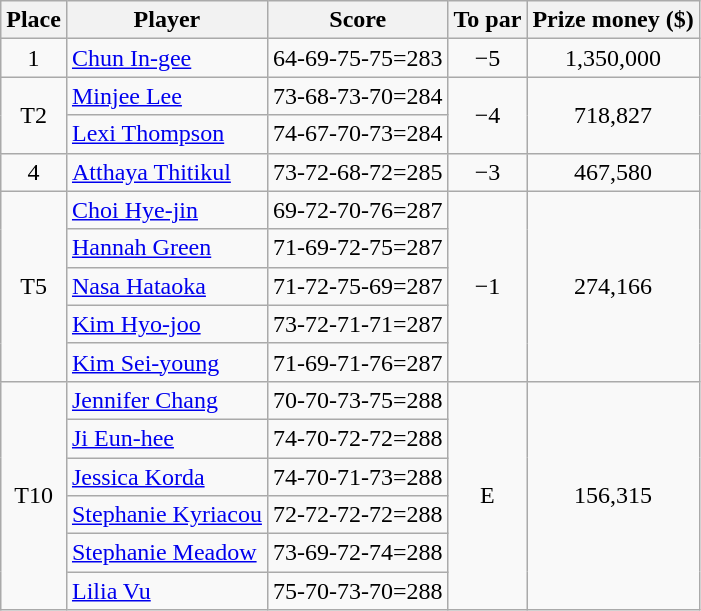<table class="wikitable">
<tr>
<th>Place</th>
<th>Player</th>
<th>Score</th>
<th>To par</th>
<th>Prize money ($)</th>
</tr>
<tr>
<td align=center>1</td>
<td> <a href='#'>Chun In-gee</a></td>
<td align=center>64-69-75-75=283</td>
<td align=center>−5</td>
<td align=center>1,350,000</td>
</tr>
<tr>
<td align=center rowspan=2>T2</td>
<td> <a href='#'>Minjee Lee</a></td>
<td align=center>73-68-73-70=284</td>
<td align=center rowspan=2>−4</td>
<td align=center rowspan=2>718,827</td>
</tr>
<tr>
<td> <a href='#'>Lexi Thompson</a></td>
<td align=center>74-67-70-73=284</td>
</tr>
<tr>
<td align=center>4</td>
<td> <a href='#'>Atthaya Thitikul</a></td>
<td align=center>73-72-68-72=285</td>
<td align=center>−3</td>
<td align=center>467,580</td>
</tr>
<tr>
<td align=center rowspan=5>T5</td>
<td> <a href='#'>Choi Hye-jin</a></td>
<td align=center>69-72-70-76=287</td>
<td align=center rowspan=5>−1</td>
<td align=center rowspan=5>274,166</td>
</tr>
<tr>
<td> <a href='#'>Hannah Green</a></td>
<td align=center>71-69-72-75=287</td>
</tr>
<tr>
<td> <a href='#'>Nasa Hataoka</a></td>
<td align=center>71-72-75-69=287</td>
</tr>
<tr>
<td> <a href='#'>Kim Hyo-joo</a></td>
<td align=center>73-72-71-71=287</td>
</tr>
<tr>
<td> <a href='#'>Kim Sei-young</a></td>
<td align=center>71-69-71-76=287</td>
</tr>
<tr>
<td align=center rowspan=6>T10</td>
<td> <a href='#'>Jennifer Chang</a></td>
<td align=center>70-70-73-75=288</td>
<td align=center rowspan=6>E</td>
<td align=center rowspan=6>156,315</td>
</tr>
<tr>
<td> <a href='#'>Ji Eun-hee</a></td>
<td align=center>74-70-72-72=288</td>
</tr>
<tr>
<td> <a href='#'>Jessica Korda</a></td>
<td align=center>74-70-71-73=288</td>
</tr>
<tr>
<td> <a href='#'>Stephanie Kyriacou</a></td>
<td align=center>72-72-72-72=288</td>
</tr>
<tr>
<td> <a href='#'>Stephanie Meadow</a></td>
<td align=center>73-69-72-74=288</td>
</tr>
<tr>
<td> <a href='#'>Lilia Vu</a></td>
<td align=center>75-70-73-70=288</td>
</tr>
</table>
